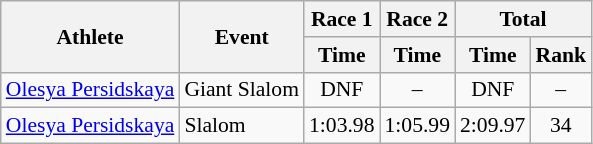<table class="wikitable" style="font-size:90%">
<tr>
<th rowspan="2">Athlete</th>
<th rowspan="2">Event</th>
<th>Race 1</th>
<th>Race 2</th>
<th colspan="2">Total</th>
</tr>
<tr>
<th>Time</th>
<th>Time</th>
<th>Time</th>
<th>Rank</th>
</tr>
<tr>
<td><a href='#'>Olesya Persidskaya</a></td>
<td>Giant Slalom</td>
<td align="center">DNF</td>
<td align="center">–</td>
<td align="center">DNF</td>
<td align="center">–</td>
</tr>
<tr>
<td><a href='#'>Olesya Persidskaya</a></td>
<td>Slalom</td>
<td align="center">1:03.98</td>
<td align="center">1:05.99</td>
<td align="center">2:09.97</td>
<td align="center">34</td>
</tr>
</table>
